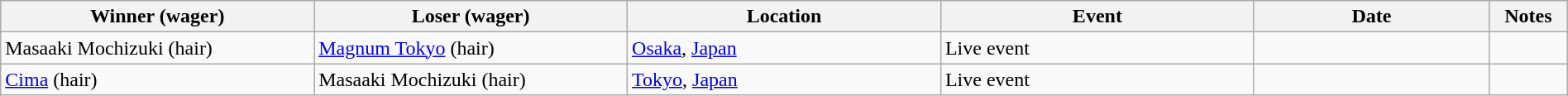<table class="wikitable sortable" width=100%>
<tr>
<th width=20%>Winner (wager)</th>
<th width=20%>Loser (wager)</th>
<th width=20%>Location</th>
<th width=20%>Event</th>
<th width=15%>Date</th>
<th width=5%>Notes</th>
</tr>
<tr>
<td>Masaaki Mochizuki (hair)</td>
<td><a href='#'>Magnum Tokyo</a> (hair)</td>
<td><a href='#'>Osaka</a>, <a href='#'>Japan</a></td>
<td>Live event</td>
<td></td>
<td></td>
</tr>
<tr>
<td><a href='#'>Cima</a> (hair)</td>
<td>Masaaki Mochizuki (hair)</td>
<td><a href='#'>Tokyo</a>, <a href='#'>Japan</a></td>
<td>Live event</td>
<td></td>
<td></td>
</tr>
</table>
